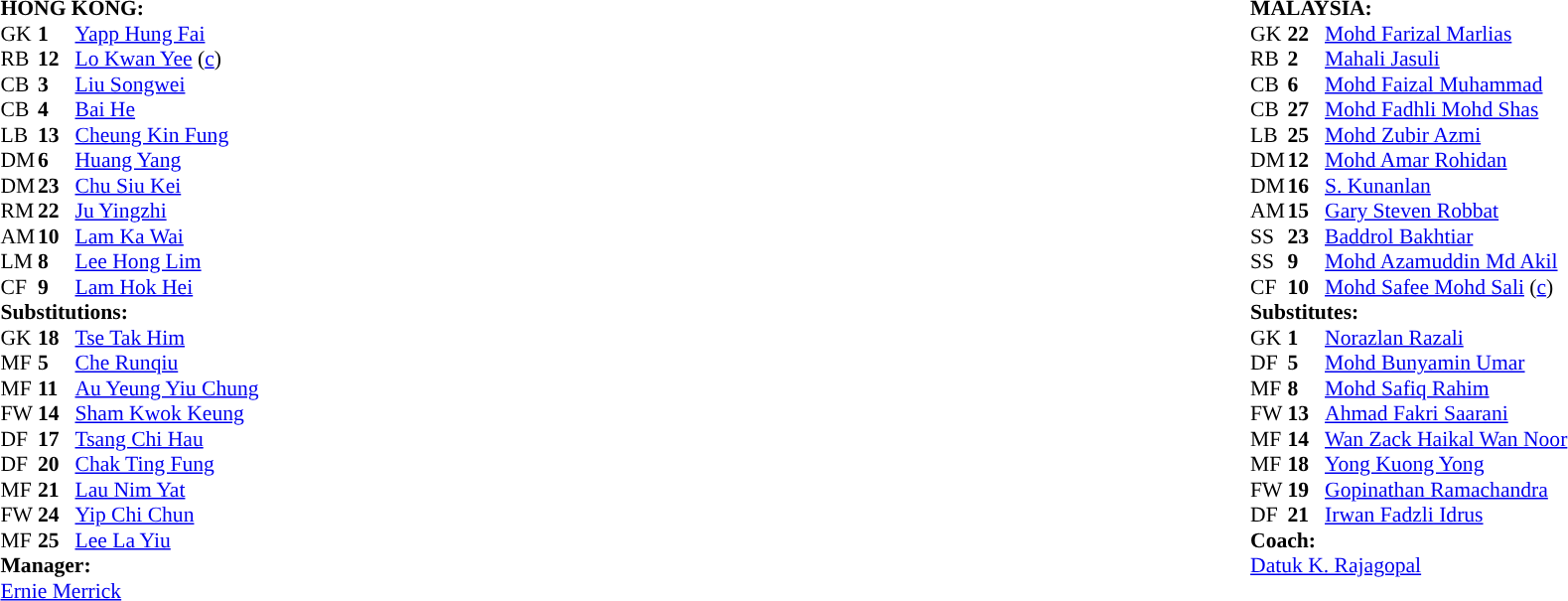<table style="width:100%;">
<tr>
<td style="vertical-align:top; width:50%;"><br><table style="font-size: 90%" cellspacing="0" cellpadding="0">
<tr>
<td colspan=4><strong>HONG KONG:</strong></td>
</tr>
<tr>
<th width=25></th>
<th width=25></th>
</tr>
<tr>
<td>GK</td>
<td><strong>1</strong></td>
<td><a href='#'>Yapp Hung Fai</a></td>
<td></td>
</tr>
<tr>
<td>RB</td>
<td><strong>12</strong></td>
<td><a href='#'>Lo Kwan Yee</a> (<a href='#'>c</a>)</td>
</tr>
<tr>
<td>CB</td>
<td><strong>3</strong></td>
<td><a href='#'>Liu Songwei</a></td>
</tr>
<tr>
<td>CB</td>
<td><strong>4</strong></td>
<td><a href='#'>Bai He</a></td>
</tr>
<tr>
<td>LB</td>
<td><strong>13</strong></td>
<td><a href='#'>Cheung Kin Fung</a></td>
</tr>
<tr>
<td>DM</td>
<td><strong>6</strong></td>
<td><a href='#'>Huang Yang</a></td>
</tr>
<tr>
<td>DM</td>
<td><strong>23</strong></td>
<td><a href='#'>Chu Siu Kei</a></td>
<td></td>
<td></td>
</tr>
<tr>
<td>RM</td>
<td><strong>22</strong></td>
<td><a href='#'>Ju Yingzhi</a></td>
<td></td>
<td></td>
</tr>
<tr>
<td>AM</td>
<td><strong>10</strong></td>
<td><a href='#'>Lam Ka Wai</a></td>
<td></td>
<td></td>
</tr>
<tr>
<td>LM</td>
<td><strong>8</strong></td>
<td><a href='#'>Lee Hong Lim</a></td>
<td></td>
<td></td>
</tr>
<tr>
<td>CF</td>
<td><strong>9</strong></td>
<td><a href='#'>Lam Hok Hei</a></td>
<td></td>
<td></td>
</tr>
<tr>
<td colspan=3><strong>Substitutions:</strong></td>
</tr>
<tr>
<td>GK</td>
<td><strong>18</strong></td>
<td><a href='#'>Tse Tak Him</a></td>
</tr>
<tr>
<td>MF</td>
<td><strong>5</strong></td>
<td><a href='#'>Che Runqiu</a></td>
</tr>
<tr>
<td>MF</td>
<td><strong>11</strong></td>
<td><a href='#'>Au Yeung Yiu Chung</a></td>
<td></td>
<td></td>
</tr>
<tr>
<td>FW</td>
<td><strong>14</strong></td>
<td><a href='#'>Sham Kwok Keung</a></td>
<td></td>
<td></td>
</tr>
<tr>
<td>DF</td>
<td><strong>17</strong></td>
<td><a href='#'>Tsang Chi Hau</a></td>
</tr>
<tr>
<td>DF</td>
<td><strong>20</strong></td>
<td><a href='#'>Chak Ting Fung</a></td>
</tr>
<tr>
<td>MF</td>
<td><strong>21</strong></td>
<td><a href='#'>Lau Nim Yat</a></td>
<td></td>
<td></td>
</tr>
<tr>
<td>FW</td>
<td><strong>24</strong></td>
<td><a href='#'>Yip Chi Chun</a></td>
<td></td>
<td></td>
</tr>
<tr>
<td>MF</td>
<td><strong>25</strong></td>
<td><a href='#'>Lee La Yiu</a></td>
<td></td>
<td></td>
</tr>
<tr>
<td colspan=3><strong>Manager:</strong></td>
</tr>
<tr>
<td colspan=4> <a href='#'>Ernie Merrick</a></td>
</tr>
</table>
</td>
<td valign="top"></td>
<td style="vertical-align:top; width:50%;"><br><table cellspacing="0" cellpadding="0" style="font-size:90%; margin:auto;">
<tr>
<td colspan="4"><strong>MALAYSIA:</strong></td>
</tr>
<tr>
<th width="25"></th>
<th width="25"></th>
</tr>
<tr>
<td>GK</td>
<td><strong>22</strong></td>
<td><a href='#'>Mohd Farizal Marlias</a></td>
</tr>
<tr>
<td>RB</td>
<td><strong>2</strong></td>
<td><a href='#'>Mahali Jasuli</a></td>
<td></td>
<td></td>
</tr>
<tr>
<td>CB</td>
<td><strong>6</strong></td>
<td><a href='#'>Mohd Faizal Muhammad</a></td>
<td></td>
<td></td>
</tr>
<tr>
<td>CB</td>
<td><strong>27</strong></td>
<td><a href='#'>Mohd Fadhli Mohd Shas</a></td>
</tr>
<tr>
<td>LB</td>
<td><strong>25</strong></td>
<td><a href='#'>Mohd Zubir Azmi</a></td>
</tr>
<tr>
<td>DM</td>
<td><strong>12</strong></td>
<td><a href='#'>Mohd Amar Rohidan</a></td>
</tr>
<tr>
<td>DM</td>
<td><strong>16</strong></td>
<td><a href='#'>S. Kunanlan</a></td>
<td></td>
<td></td>
</tr>
<tr>
<td>AM</td>
<td><strong>15</strong></td>
<td><a href='#'>Gary Steven Robbat</a></td>
<td></td>
<td></td>
</tr>
<tr>
<td>SS</td>
<td><strong>23</strong></td>
<td><a href='#'>Baddrol Bakhtiar</a></td>
<td></td>
<td></td>
</tr>
<tr>
<td>SS</td>
<td><strong>9</strong></td>
<td><a href='#'>Mohd Azamuddin Md Akil</a></td>
<td></td>
<td></td>
</tr>
<tr>
<td>CF</td>
<td><strong>10</strong></td>
<td><a href='#'>Mohd Safee Mohd Sali</a> (<a href='#'>c</a>)</td>
<td></td>
</tr>
<tr>
<td colspan=4><strong>Substitutes:</strong></td>
</tr>
<tr>
<td>GK</td>
<td><strong>1</strong></td>
<td><a href='#'>Norazlan Razali</a></td>
</tr>
<tr>
<td>DF</td>
<td><strong>5</strong></td>
<td><a href='#'>Mohd Bunyamin Umar</a></td>
<td></td>
<td></td>
</tr>
<tr>
<td>MF</td>
<td><strong>8</strong></td>
<td><a href='#'>Mohd Safiq Rahim</a></td>
<td></td>
<td></td>
</tr>
<tr>
<td>FW</td>
<td><strong>13</strong></td>
<td><a href='#'>Ahmad Fakri Saarani</a></td>
<td></td>
<td></td>
</tr>
<tr>
<td>MF</td>
<td><strong>14</strong></td>
<td><a href='#'>Wan Zack Haikal Wan Noor</a></td>
<td></td>
<td></td>
</tr>
<tr>
<td>MF</td>
<td><strong>18</strong></td>
<td><a href='#'>Yong Kuong Yong</a></td>
</tr>
<tr>
<td>FW</td>
<td><strong>19</strong></td>
<td><a href='#'>Gopinathan Ramachandra</a></td>
<td></td>
<td></td>
</tr>
<tr>
<td>DF</td>
<td><strong>21</strong></td>
<td><a href='#'>Irwan Fadzli Idrus</a></td>
<td></td>
<td></td>
</tr>
<tr>
<td colspan=4><strong>Coach:</strong></td>
</tr>
<tr>
<td colspan="4"> <a href='#'>Datuk K. Rajagopal</a></td>
</tr>
</table>
</td>
</tr>
</table>
